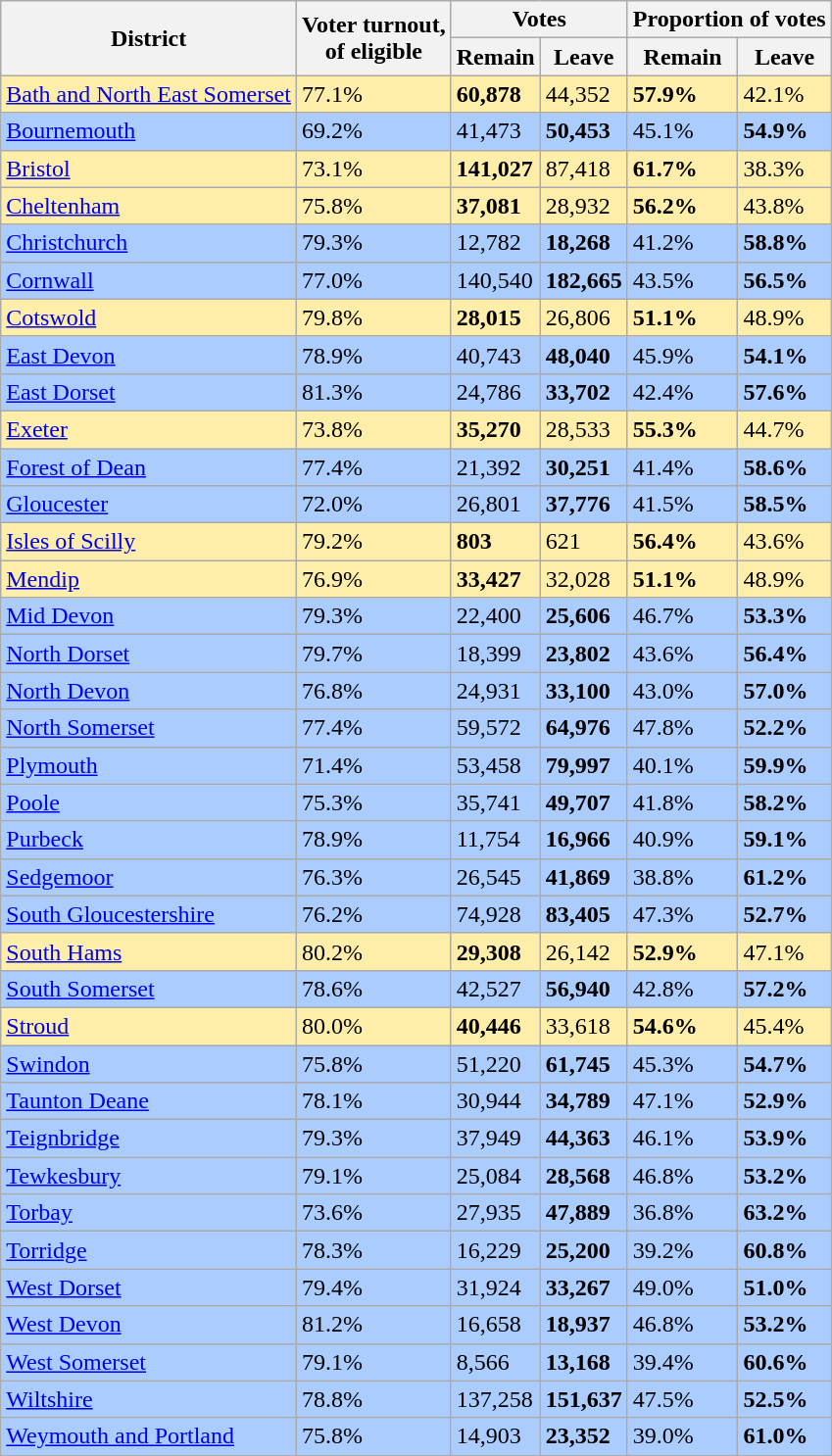<table class="wikitable sortable">
<tr>
<th rowspan=2>District</th>
<th rowspan=2>Voter turnout,<br>of eligible</th>
<th colspan=2>Votes</th>
<th colspan=2>Proportion of votes</th>
</tr>
<tr>
<th>Remain</th>
<th>Leave</th>
<th>Remain</th>
<th>Leave</th>
</tr>
<tr style="background:#fea;">
<td><a href='#'>Bath and North East Somerset</a></td>
<td>77.1%</td>
<td><strong>60,878</strong></td>
<td>44,352</td>
<td><strong>57.9%</strong></td>
<td>42.1%</td>
</tr>
<tr style="background:#acf;">
<td><a href='#'>Bournemouth</a></td>
<td>69.2%</td>
<td>41,473</td>
<td><strong>50,453</strong></td>
<td>45.1%</td>
<td><strong>54.9%</strong></td>
</tr>
<tr style="background:#fea;">
<td><a href='#'>Bristol</a></td>
<td>73.1%</td>
<td><strong>141,027</strong></td>
<td>87,418</td>
<td><strong>61.7%</strong></td>
<td>38.3%</td>
</tr>
<tr style="background:#fea;">
<td><a href='#'>Cheltenham</a></td>
<td>75.8%</td>
<td><strong>37,081</strong></td>
<td>28,932</td>
<td><strong>56.2%</strong></td>
<td>43.8%</td>
</tr>
<tr style="background:#acf;">
<td><a href='#'>Christchurch</a></td>
<td>79.3%</td>
<td>12,782</td>
<td><strong>18,268</strong></td>
<td>41.2%</td>
<td><strong>58.8%</strong></td>
</tr>
<tr style="background:#acf;">
<td><a href='#'>Cornwall</a></td>
<td>77.0%</td>
<td>140,540</td>
<td><strong>182,665</strong></td>
<td>43.5%</td>
<td><strong>56.5%</strong></td>
</tr>
<tr style="background:#fea;">
<td><a href='#'>Cotswold</a></td>
<td>79.8%</td>
<td><strong>28,015</strong></td>
<td>26,806</td>
<td><strong>51.1%</strong></td>
<td>48.9%</td>
</tr>
<tr style="background:#acf;">
<td><a href='#'>East Devon</a></td>
<td>78.9%</td>
<td>40,743</td>
<td><strong>48,040</strong></td>
<td>45.9%</td>
<td><strong>54.1%</strong></td>
</tr>
<tr style="background:#acf;">
<td><a href='#'>East Dorset</a></td>
<td>81.3%</td>
<td>24,786</td>
<td><strong>33,702</strong></td>
<td>42.4%</td>
<td><strong>57.6%</strong></td>
</tr>
<tr style="background:#fea;">
<td><a href='#'>Exeter</a></td>
<td>73.8%</td>
<td><strong>35,270</strong></td>
<td>28,533</td>
<td><strong>55.3%</strong></td>
<td>44.7%</td>
</tr>
<tr style="background:#acf;">
<td><a href='#'>Forest of Dean</a></td>
<td>77.4%</td>
<td>21,392</td>
<td><strong>30,251</strong></td>
<td>41.4%</td>
<td><strong>58.6%</strong></td>
</tr>
<tr style="background:#acf;">
<td><a href='#'>Gloucester</a></td>
<td>72.0%</td>
<td>26,801</td>
<td><strong>37,776</strong></td>
<td>41.5%</td>
<td><strong>58.5%</strong></td>
</tr>
<tr style="background:#fea;">
<td><a href='#'>Isles of Scilly</a></td>
<td>79.2%</td>
<td><strong>803</strong></td>
<td>621</td>
<td><strong>56.4%</strong></td>
<td>43.6%</td>
</tr>
<tr style="background:#fea;">
<td><a href='#'>Mendip</a></td>
<td>76.9%</td>
<td><strong>33,427</strong></td>
<td>32,028</td>
<td><strong>51.1%</strong></td>
<td>48.9%</td>
</tr>
<tr style="background:#acf;">
<td><a href='#'>Mid Devon</a></td>
<td>79.3%</td>
<td>22,400</td>
<td><strong>25,606</strong></td>
<td>46.7%</td>
<td><strong>53.3%</strong></td>
</tr>
<tr style="background:#acf;">
<td><a href='#'>North Dorset</a></td>
<td>79.7%</td>
<td>18,399</td>
<td><strong>23,802</strong></td>
<td>43.6%</td>
<td><strong>56.4%</strong></td>
</tr>
<tr style="background:#acf;">
<td><a href='#'>North Devon</a></td>
<td>76.8%</td>
<td>24,931</td>
<td><strong>33,100</strong></td>
<td>43.0%</td>
<td><strong>57.0%</strong></td>
</tr>
<tr style="background:#acf;">
<td><a href='#'>North Somerset</a></td>
<td>77.4%</td>
<td>59,572</td>
<td><strong>64,976</strong></td>
<td>47.8%</td>
<td><strong>52.2%</strong></td>
</tr>
<tr style="background:#acf;">
<td><a href='#'>Plymouth</a></td>
<td>71.4%</td>
<td>53,458</td>
<td><strong>79,997</strong></td>
<td>40.1%</td>
<td><strong>59.9%</strong></td>
</tr>
<tr style="background:#acf;">
<td><a href='#'>Poole</a></td>
<td>75.3%</td>
<td>35,741</td>
<td><strong>49,707</strong></td>
<td>41.8%</td>
<td><strong>58.2%</strong></td>
</tr>
<tr style="background:#acf;">
<td><a href='#'>Purbeck</a></td>
<td>78.9%</td>
<td>11,754</td>
<td><strong>16,966</strong></td>
<td>40.9%</td>
<td><strong>59.1%</strong></td>
</tr>
<tr style="background:#acf;">
<td><a href='#'>Sedgemoor</a></td>
<td>76.3%</td>
<td>26,545</td>
<td><strong>41,869</strong></td>
<td>38.8%</td>
<td><strong>61.2%</strong></td>
</tr>
<tr style="background:#acf;">
<td><a href='#'>South Gloucestershire</a></td>
<td>76.2%</td>
<td>74,928</td>
<td><strong>83,405</strong></td>
<td>47.3%</td>
<td><strong>52.7%</strong></td>
</tr>
<tr style="background:#fea;">
<td><a href='#'>South Hams</a></td>
<td>80.2%</td>
<td><strong>29,308</strong></td>
<td>26,142</td>
<td><strong>52.9%</strong></td>
<td>47.1%</td>
</tr>
<tr style="background:#acf;">
<td><a href='#'>South Somerset</a></td>
<td>78.6%</td>
<td>42,527</td>
<td><strong>56,940</strong></td>
<td>42.8%</td>
<td><strong>57.2%</strong></td>
</tr>
<tr style="background:#fea;">
<td><a href='#'>Stroud</a></td>
<td>80.0%</td>
<td><strong>40,446</strong></td>
<td>33,618</td>
<td><strong>54.6%</strong></td>
<td>45.4%</td>
</tr>
<tr style="background:#acf;">
<td><a href='#'>Swindon</a></td>
<td>75.8%</td>
<td>51,220</td>
<td><strong>61,745</strong></td>
<td>45.3%</td>
<td><strong>54.7%</strong></td>
</tr>
<tr style="background:#acf;">
<td><a href='#'>Taunton Deane</a></td>
<td>78.1%</td>
<td>30,944</td>
<td><strong>34,789</strong></td>
<td>47.1%</td>
<td><strong>52.9%</strong></td>
</tr>
<tr style="background:#acf;">
<td><a href='#'>Teignbridge</a></td>
<td>79.3%</td>
<td>37,949</td>
<td><strong>44,363</strong></td>
<td>46.1%</td>
<td><strong>53.9%</strong></td>
</tr>
<tr style="background:#acf;">
<td><a href='#'>Tewkesbury</a></td>
<td>79.1%</td>
<td>25,084</td>
<td><strong>28,568</strong></td>
<td>46.8%</td>
<td><strong>53.2%</strong></td>
</tr>
<tr style="background:#acf;">
<td><a href='#'>Torbay</a></td>
<td>73.6%</td>
<td>27,935</td>
<td><strong>47,889</strong></td>
<td>36.8%</td>
<td><strong>63.2%</strong></td>
</tr>
<tr style="background:#acf;">
<td><a href='#'>Torridge</a></td>
<td>78.3%</td>
<td>16,229</td>
<td><strong>25,200</strong></td>
<td>39.2%</td>
<td><strong>60.8%</strong></td>
</tr>
<tr style="background:#acf;">
<td><a href='#'>West Dorset</a></td>
<td>79.4%</td>
<td>31,924</td>
<td><strong>33,267</strong></td>
<td>49.0%</td>
<td><strong>51.0%</strong></td>
</tr>
<tr style="background:#acf;">
<td><a href='#'>West Devon</a></td>
<td>81.2%</td>
<td>16,658</td>
<td><strong>18,937</strong></td>
<td>46.8%</td>
<td><strong>53.2%</strong></td>
</tr>
<tr style="background:#acf;">
<td><a href='#'>West Somerset</a></td>
<td>79.1%</td>
<td>8,566</td>
<td><strong>13,168</strong></td>
<td>39.4%</td>
<td><strong>60.6%</strong></td>
</tr>
<tr style="background:#acf;">
<td><a href='#'>Wiltshire</a></td>
<td>78.8%</td>
<td>137,258</td>
<td><strong>151,637</strong></td>
<td>47.5%</td>
<td><strong>52.5%</strong></td>
</tr>
<tr style="background:#acf;">
<td><a href='#'>Weymouth and Portland</a></td>
<td>75.8%</td>
<td>14,903</td>
<td><strong>23,352</strong></td>
<td>39.0%</td>
<td><strong>61.0%</strong></td>
</tr>
</table>
